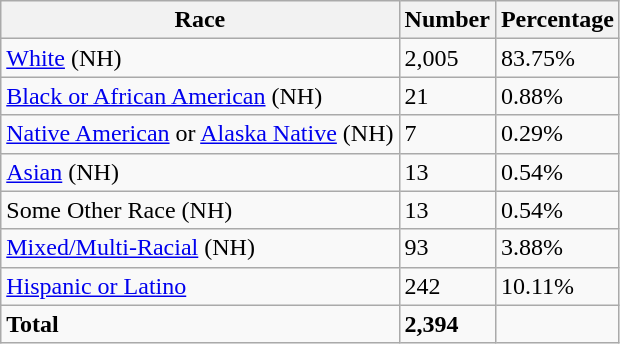<table class="wikitable">
<tr>
<th>Race</th>
<th>Number</th>
<th>Percentage</th>
</tr>
<tr>
<td><a href='#'>White</a> (NH)</td>
<td>2,005</td>
<td>83.75%</td>
</tr>
<tr>
<td><a href='#'>Black or African American</a> (NH)</td>
<td>21</td>
<td>0.88%</td>
</tr>
<tr>
<td><a href='#'>Native American</a> or <a href='#'>Alaska Native</a> (NH)</td>
<td>7</td>
<td>0.29%</td>
</tr>
<tr>
<td><a href='#'>Asian</a> (NH)</td>
<td>13</td>
<td>0.54%</td>
</tr>
<tr>
<td>Some Other Race (NH)</td>
<td>13</td>
<td>0.54%</td>
</tr>
<tr>
<td><a href='#'>Mixed/Multi-Racial</a> (NH)</td>
<td>93</td>
<td>3.88%</td>
</tr>
<tr>
<td><a href='#'>Hispanic or Latino</a></td>
<td>242</td>
<td>10.11%</td>
</tr>
<tr>
<td><strong>Total</strong></td>
<td><strong>2,394</strong></td>
<td></td>
</tr>
</table>
